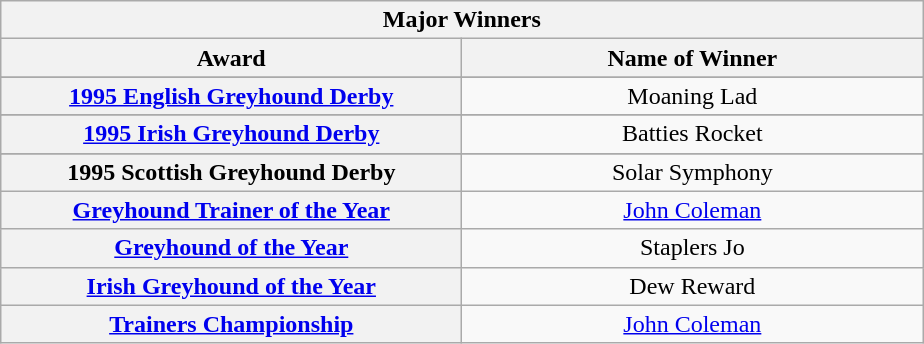<table class="wikitable">
<tr>
<th colspan="2">Major Winners</th>
</tr>
<tr>
<th width=300>Award</th>
<th width=300>Name of Winner</th>
</tr>
<tr>
</tr>
<tr align=center>
<th><a href='#'>1995 English Greyhound Derby</a></th>
<td>Moaning Lad </td>
</tr>
<tr>
</tr>
<tr align=center>
<th><a href='#'>1995 Irish Greyhound Derby</a></th>
<td>Batties Rocket </td>
</tr>
<tr>
</tr>
<tr align=center>
<th>1995 Scottish Greyhound Derby</th>
<td>Solar Symphony </td>
</tr>
<tr align=center>
<th><a href='#'>Greyhound Trainer of the Year</a></th>
<td><a href='#'>John Coleman</a></td>
</tr>
<tr align=center>
<th><a href='#'>Greyhound of the Year</a></th>
<td>Staplers Jo</td>
</tr>
<tr align=center>
<th><a href='#'>Irish Greyhound of the Year</a></th>
<td>Dew Reward</td>
</tr>
<tr align=center>
<th><a href='#'>Trainers Championship</a></th>
<td><a href='#'>John Coleman</a></td>
</tr>
</table>
